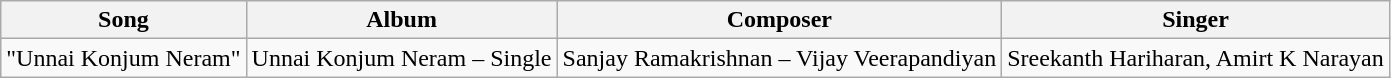<table class="wikitable">
<tr>
<th>Song</th>
<th>Album</th>
<th>Composer</th>
<th>Singer</th>
</tr>
<tr>
<td>"Unnai Konjum Neram"</td>
<td>Unnai Konjum Neram – Single</td>
<td>Sanjay Ramakrishnan – Vijay Veerapandiyan</td>
<td>Sreekanth Hariharan, Amirt K Narayan</td>
</tr>
</table>
